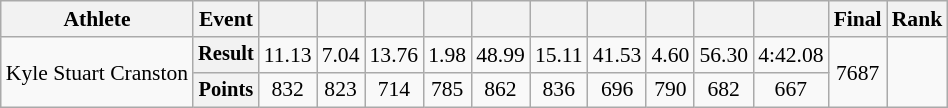<table class="wikitable" style="font-size:90%">
<tr>
<th>Athlete</th>
<th>Event</th>
<th></th>
<th></th>
<th></th>
<th></th>
<th></th>
<th></th>
<th></th>
<th></th>
<th></th>
<th></th>
<th>Final</th>
<th>Rank</th>
</tr>
<tr align=center>
<td align=left rowspan=2>Kyle Stuart Cranston</td>
<th style="font-size:95%">Result</th>
<td>11.13</td>
<td>7.04</td>
<td>13.76</td>
<td>1.98</td>
<td>48.99</td>
<td>15.11</td>
<td>41.53</td>
<td>4.60</td>
<td>56.30</td>
<td>4:42.08</td>
<td rowspan=2>7687</td>
<td rowspan=2></td>
</tr>
<tr align=center>
<th style="font-size:95%">Points</th>
<td>832</td>
<td>823</td>
<td>714</td>
<td>785</td>
<td>862</td>
<td>836</td>
<td>696</td>
<td>790</td>
<td>682</td>
<td>667</td>
</tr>
</table>
